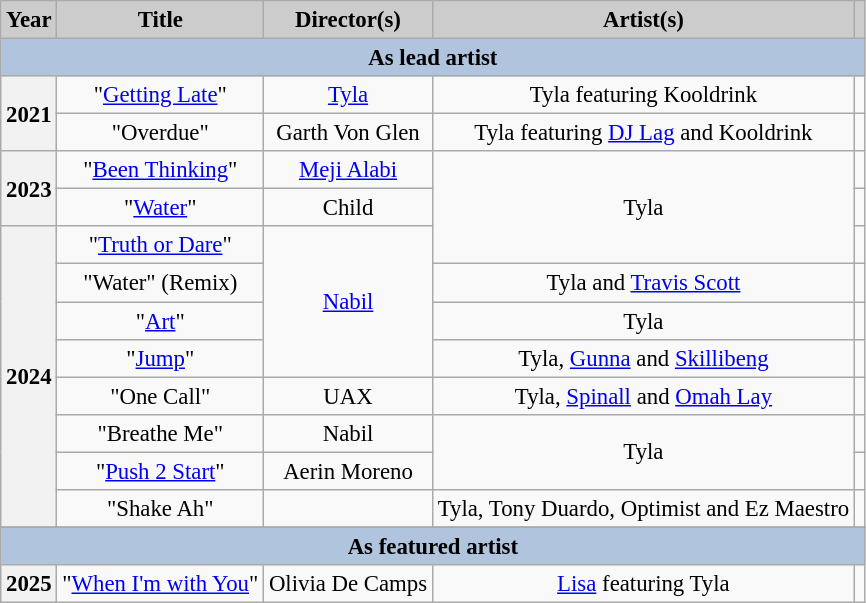<table class="wikitable"  style="font-size:95%; text-align:center;">
<tr>
<th style="background:#ccc;">Year</th>
<th style="background:#ccc;">Title</th>
<th style="background:#ccc;">Director(s)</th>
<th style="background:#ccc;">Artist(s)</th>
<th style="background:#ccc;"></th>
</tr>
<tr style="text-align:center;">
<th colspan="5" style="background:#B0C4DE;">As lead artist</th>
</tr>
<tr>
<th scope="row" rowspan="2">2021</th>
<td>"<a href='#'>Getting Late</a>"</td>
<td><a href='#'>Tyla</a></td>
<td>Tyla featuring Kooldrink</td>
<td style="text-align:center;"></td>
</tr>
<tr>
<td>"Overdue"</td>
<td>Garth Von Glen</td>
<td>Tyla featuring <a href='#'>DJ Lag</a> and Kooldrink</td>
<td style="text-align:center;"></td>
</tr>
<tr>
<th scope="row" rowspan="2">2023</th>
<td>"<a href='#'>Been Thinking</a>"</td>
<td><a href='#'>Meji Alabi</a></td>
<td rowspan="3">Tyla</td>
<td style="text-align:center;"></td>
</tr>
<tr>
<td>"<a href='#'>Water</a>"</td>
<td>Child</td>
<td style="text-align:center;"></td>
</tr>
<tr>
<th scope="row" rowspan="8">2024</th>
<td>"<a href='#'>Truth or Dare</a>"</td>
<td rowspan="4"><a href='#'>Nabil</a></td>
<td style="text-align:center;"></td>
</tr>
<tr>
<td>"Water" (Remix)</td>
<td>Tyla and <a href='#'>Travis Scott</a></td>
<td style="text-align:center;"></td>
</tr>
<tr>
<td>"<a href='#'>Art</a>"</td>
<td>Tyla</td>
<td style="text-align:center;"></td>
</tr>
<tr>
<td>"<a href='#'>Jump</a>"</td>
<td>Tyla, <a href='#'>Gunna</a> and <a href='#'>Skillibeng</a></td>
<td style="text-align:center;"></td>
</tr>
<tr>
<td>"One Call"</td>
<td>UAX</td>
<td>Tyla, <a href='#'>Spinall</a> and <a href='#'>Omah Lay</a></td>
<td style="text-align:center;"></td>
</tr>
<tr>
<td>"Breathe Me"</td>
<td>Nabil</td>
<td rowspan="2">Tyla</td>
<td style="text-align:center;"></td>
</tr>
<tr>
<td>"<a href='#'>Push 2 Start</a>"</td>
<td>Aerin Moreno</td>
<td align="center"></td>
</tr>
<tr>
<td>"Shake Ah"</td>
<td></td>
<td>Tyla, Tony Duardo, Optimist and Ez Maestro</td>
<td align="center"></td>
</tr>
<tr>
</tr>
<tr style="text-align:center;">
<th colspan="5" style="background:#B0C4DE;">As featured artist</th>
</tr>
<tr>
<th scope="row">2025</th>
<td>"<a href='#'>When I'm with You</a>"</td>
<td>Olivia De Camps</td>
<td><a href='#'>Lisa</a> featuring Tyla</td>
<td align="center"></td>
</tr>
</table>
